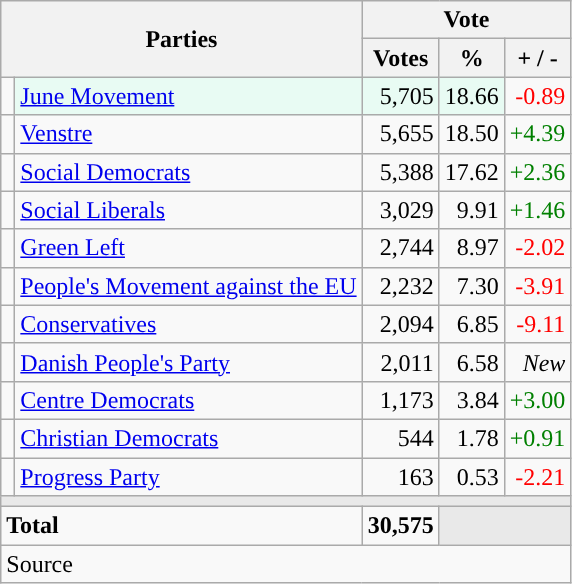<table class="wikitable" style="text-align:right;">
<tr>
<th style="text-align:centre;" rowspan="2" colspan="2" width="225">Parties</th>
<th colspan="3">Vote</th>
</tr>
<tr>
<th width="15">Votes</th>
<th width="15">%</th>
<th width="15">+ / -</th>
</tr>
<tr>
<td width="2" style="color:inherit;background:"></td>
<td bgcolor=#e8fbf3   align="left"><a href='#'>June Movement</a></td>
<td bgcolor=#e8fbf3>5,705</td>
<td bgcolor=#e8fbf3>18.66</td>
<td style=color:red;>-0.89</td>
</tr>
<tr>
<td width="2" style="color:inherit;background:"></td>
<td align="left"><a href='#'>Venstre</a></td>
<td>5,655</td>
<td>18.50</td>
<td style=color:green;>+4.39</td>
</tr>
<tr>
<td width="2" style="color:inherit;background:"></td>
<td align="left"><a href='#'>Social Democrats</a></td>
<td>5,388</td>
<td>17.62</td>
<td style=color:green;>+2.36</td>
</tr>
<tr>
<td width="2" style="color:inherit;background:"></td>
<td align="left"><a href='#'>Social Liberals</a></td>
<td>3,029</td>
<td>9.91</td>
<td style=color:green;>+1.46</td>
</tr>
<tr>
<td width="2" style="color:inherit;background:"></td>
<td align="left"><a href='#'>Green Left</a></td>
<td>2,744</td>
<td>8.97</td>
<td style=color:red;>-2.02</td>
</tr>
<tr>
<td width="2" style="color:inherit;background:"></td>
<td align="left"><a href='#'>People's Movement against the EU</a></td>
<td>2,232</td>
<td>7.30</td>
<td style=color:red;>-3.91</td>
</tr>
<tr>
<td width="2" style="color:inherit;background:"></td>
<td align="left"><a href='#'>Conservatives</a></td>
<td>2,094</td>
<td>6.85</td>
<td style=color:red;>-9.11</td>
</tr>
<tr>
<td width="2" style="color:inherit;background:"></td>
<td align="left"><a href='#'>Danish People's Party</a></td>
<td>2,011</td>
<td>6.58</td>
<td><em>New</em></td>
</tr>
<tr>
<td width="2" style="color:inherit;background:"></td>
<td align="left"><a href='#'>Centre Democrats</a></td>
<td>1,173</td>
<td>3.84</td>
<td style=color:green;>+3.00</td>
</tr>
<tr>
<td width="2" style="color:inherit;background:"></td>
<td align="left"><a href='#'>Christian Democrats</a></td>
<td>544</td>
<td>1.78</td>
<td style=color:green;>+0.91</td>
</tr>
<tr>
<td width="2" style="color:inherit;background:"></td>
<td align="left"><a href='#'>Progress Party</a></td>
<td>163</td>
<td>0.53</td>
<td style=color:red;>-2.21</td>
</tr>
<tr>
<td colspan="7" bgcolor="#E9E9E9"></td>
</tr>
<tr>
<td align="left" colspan="2"><strong>Total</strong></td>
<td><strong>30,575</strong></td>
<td bgcolor="#E9E9E9" colspan="2"></td>
</tr>
<tr>
<td align="left" colspan="6">Source</td>
</tr>
</table>
